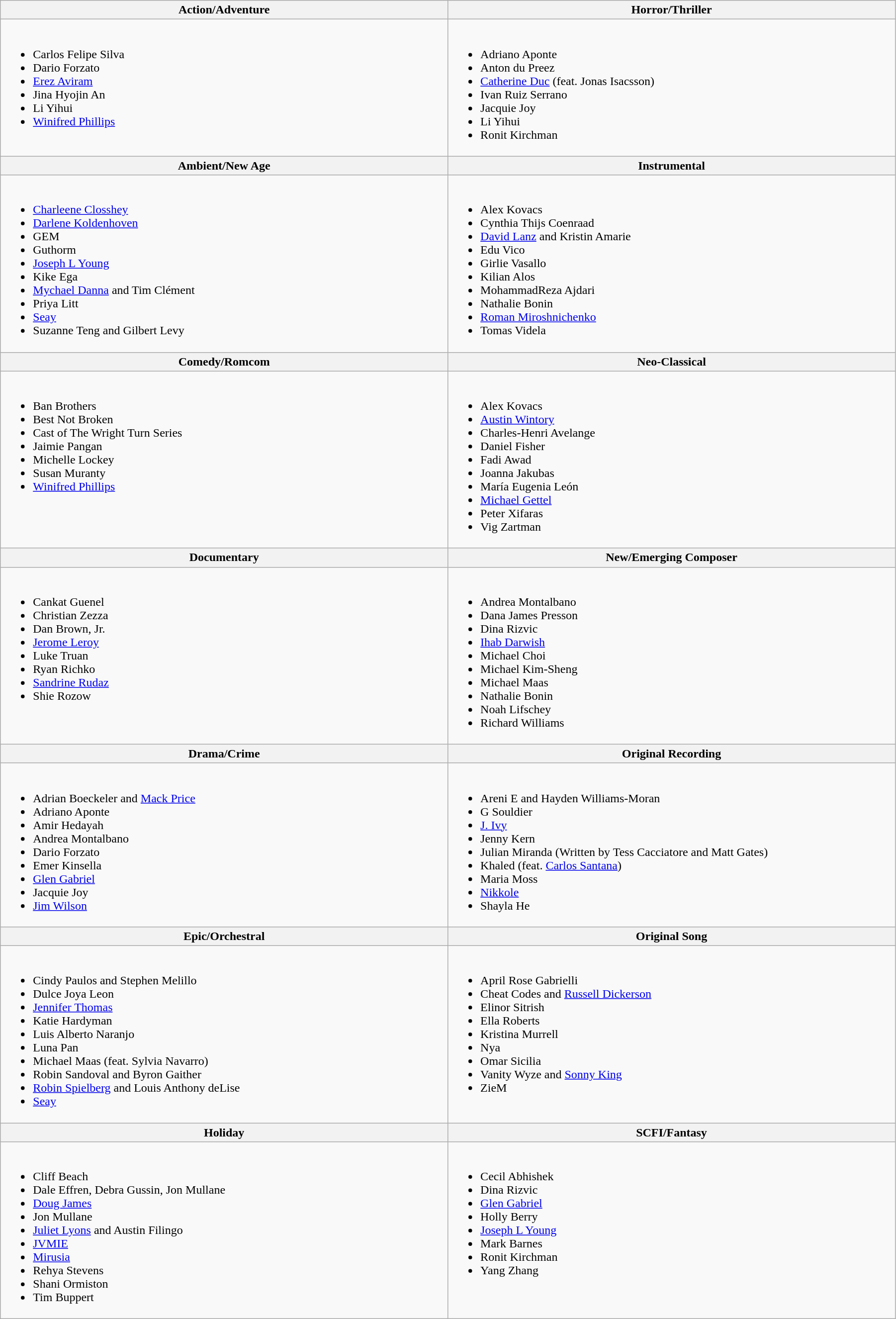<table class="wikitable" style="width:95%">
<tr>
<th width="50%">Action/Adventure</th>
<th width="50%">Horror/Thriller</th>
</tr>
<tr>
<td valign="top"><br><ul><li>Carlos Felipe Silva</li><li>Dario Forzato</li><li><a href='#'>Erez Aviram</a></li><li>Jina Hyojin An</li><li>Li Yihui</li><li><a href='#'>Winifred Phillips</a></li></ul></td>
<td valign="top"><br><ul><li>Adriano Aponte</li><li>Anton du Preez</li><li><a href='#'>Catherine Duc</a> (feat. Jonas Isacsson)</li><li>Ivan Ruiz Serrano</li><li>Jacquie Joy</li><li>Li Yihui</li><li>Ronit Kirchman</li></ul></td>
</tr>
<tr>
<th width="50%">Ambient/New Age</th>
<th width="50%">Instrumental</th>
</tr>
<tr>
<td valign="top"><br><ul><li><a href='#'>Charleene Closshey</a></li><li><a href='#'>Darlene Koldenhoven</a></li><li>GEM</li><li>Guthorm</li><li><a href='#'>Joseph L Young</a></li><li>Kike Ega</li><li><a href='#'>Mychael Danna</a> and Tim Clément</li><li>Priya Litt</li><li><a href='#'>Seay</a></li><li>Suzanne Teng and Gilbert Levy</li></ul></td>
<td valign="top"><br><ul><li>Alex Kovacs</li><li>Cynthia Thijs Coenraad</li><li><a href='#'>David Lanz</a> and Kristin Amarie</li><li>Edu Vico</li><li>Girlie Vasallo</li><li>Kilian Alos</li><li>MohammadReza Ajdari</li><li>Nathalie Bonin</li><li><a href='#'>Roman Miroshnichenko</a></li><li>Tomas Videla</li></ul></td>
</tr>
<tr>
<th width="50%">Comedy/Romcom</th>
<th width="50%">Neo-Classical</th>
</tr>
<tr>
<td valign="top"><br><ul><li>Ban Brothers</li><li>Best Not Broken</li><li>Cast of The Wright Turn Series</li><li>Jaimie Pangan</li><li>Michelle Lockey</li><li>Susan Muranty</li><li><a href='#'>Winifred Phillips</a></li></ul></td>
<td valign="top"><br><ul><li>Alex Kovacs</li><li><a href='#'>Austin Wintory</a></li><li>Charles-Henri Avelange</li><li>Daniel Fisher</li><li>Fadi Awad</li><li>Joanna Jakubas</li><li>María Eugenia León</li><li><a href='#'>Michael Gettel</a></li><li>Peter Xifaras</li><li>Vig Zartman</li></ul></td>
</tr>
<tr>
<th width="50%">Documentary</th>
<th width="50%">New/Emerging Composer</th>
</tr>
<tr>
<td valign="top"><br><ul><li>Cankat Guenel</li><li>Christian Zezza</li><li>Dan Brown, Jr.</li><li><a href='#'>Jerome Leroy</a></li><li>Luke Truan</li><li>Ryan Richko</li><li><a href='#'>Sandrine Rudaz</a></li><li>Shie Rozow</li></ul></td>
<td valign="top"><br><ul><li>Andrea Montalbano</li><li>Dana James Presson</li><li>Dina Rizvic</li><li><a href='#'>Ihab Darwish</a></li><li>Michael Choi</li><li>Michael Kim-Sheng</li><li>Michael Maas</li><li>Nathalie Bonin</li><li>Noah Lifschey</li><li>Richard Williams</li></ul></td>
</tr>
<tr>
<th width="50%">Drama/Crime</th>
<th width="50%">Original Recording</th>
</tr>
<tr>
<td valign="top"><br><ul><li>Adrian Boeckeler and <a href='#'>Mack Price</a></li><li>Adriano Aponte</li><li>Amir Hedayah</li><li>Andrea Montalbano</li><li>Dario Forzato</li><li>Emer Kinsella</li><li><a href='#'>Glen Gabriel</a></li><li>Jacquie Joy</li><li><a href='#'>Jim Wilson</a></li></ul></td>
<td valign="top"><br><ul><li>Areni E and Hayden Williams-Moran</li><li>G Souldier</li><li><a href='#'>J. Ivy</a></li><li>Jenny Kern</li><li>Julian Miranda (Written by Tess Cacciatore and Matt Gates)</li><li>Khaled (feat. <a href='#'>Carlos Santana</a>)</li><li>Maria Moss</li><li><a href='#'>Nikkole</a></li><li>Shayla He</li></ul></td>
</tr>
<tr>
<th width="50%">Epic/Orchestral</th>
<th width="50%">Original Song</th>
</tr>
<tr>
<td valign="top"><br><ul><li>Cindy Paulos and Stephen Melillo</li><li>Dulce Joya Leon</li><li><a href='#'>Jennifer Thomas</a></li><li>Katie Hardyman</li><li>Luis Alberto Naranjo</li><li>Luna Pan</li><li>Michael Maas (feat. Sylvia Navarro)</li><li>Robin Sandoval and Byron Gaither</li><li><a href='#'>Robin Spielberg</a> and Louis Anthony deLise</li><li><a href='#'>Seay</a></li></ul></td>
<td valign="top"><br><ul><li>April Rose Gabrielli</li><li>Cheat Codes and <a href='#'>Russell Dickerson</a></li><li>Elinor Sitrish</li><li>Ella Roberts</li><li>Kristina Murrell</li><li>Nya</li><li>Omar Sicilia</li><li>Vanity Wyze and <a href='#'>Sonny King</a></li><li>ZieM</li></ul></td>
</tr>
<tr>
<th width="50%">Holiday</th>
<th width="50%">SCFI/Fantasy</th>
</tr>
<tr>
<td valign="top"><br><ul><li>Cliff Beach</li><li>Dale Effren, Debra Gussin, Jon Mullane</li><li><a href='#'>Doug James</a></li><li>Jon Mullane</li><li><a href='#'>Juliet Lyons</a> and Austin Filingo</li><li><a href='#'>JVMIE</a></li><li><a href='#'>Mirusia</a></li><li>Rehya Stevens</li><li>Shani Ormiston</li><li>Tim Buppert</li></ul></td>
<td valign="top"><br><ul><li>Cecil Abhishek</li><li>Dina Rizvic</li><li><a href='#'>Glen Gabriel</a></li><li>Holly Berry</li><li><a href='#'>Joseph L Young</a></li><li>Mark Barnes</li><li>Ronit Kirchman</li><li>Yang Zhang</li></ul></td>
</tr>
</table>
